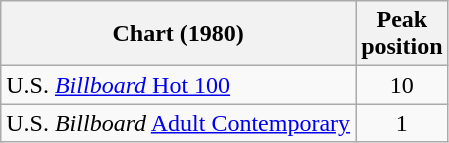<table class="wikitable sortable">
<tr>
<th>Chart (1980)</th>
<th>Peak<br>position</th>
</tr>
<tr>
<td>U.S. <a href='#'><em>Billboard</em> Hot 100</a></td>
<td align="center">10</td>
</tr>
<tr>
<td>U.S. <em>Billboard</em> <a href='#'>Adult Contemporary</a></td>
<td align="center">1</td>
</tr>
</table>
